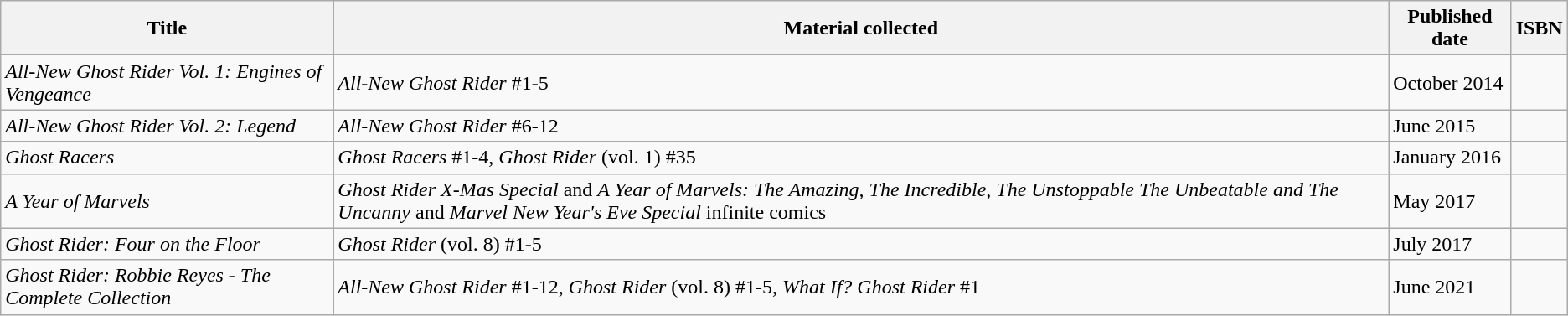<table class="wikitable">
<tr>
<th>Title</th>
<th>Material collected</th>
<th>Published date</th>
<th>ISBN</th>
</tr>
<tr>
<td><em>All-New Ghost Rider Vol. 1: Engines of Vengeance</em></td>
<td><em>All-New Ghost Rider</em> #1-5</td>
<td>October 2014</td>
<td></td>
</tr>
<tr>
<td><em>All-New Ghost Rider Vol. 2: Legend</em></td>
<td><em>All-New Ghost Rider</em> #6-12</td>
<td>June 2015</td>
<td></td>
</tr>
<tr>
<td><em>Ghost Racers</em></td>
<td><em>Ghost Racers</em> #1-4, <em>Ghost Rider</em> (vol. 1) #35</td>
<td>January 2016</td>
<td></td>
</tr>
<tr>
<td><em>A Year of Marvels</em></td>
<td><em>Ghost Rider X-Mas Special</em> and <em>A Year of Marvels: The Amazing, The Incredible, The Unstoppable The Unbeatable and The Uncanny</em> and <em>Marvel New Year's Eve Special</em> infinite comics</td>
<td>May 2017</td>
<td></td>
</tr>
<tr>
<td><em>Ghost Rider: Four on the Floor</em></td>
<td><em>Ghost Rider</em> (vol. 8) #1-5</td>
<td>July 2017</td>
<td></td>
</tr>
<tr>
<td><em>Ghost Rider: Robbie Reyes - The Complete Collection</em></td>
<td><em>All-New Ghost Rider</em> #1-12, <em>Ghost Rider</em> (vol. 8) #1-5, <em>What If? Ghost Rider</em> #1</td>
<td>June 2021</td>
<td></td>
</tr>
</table>
